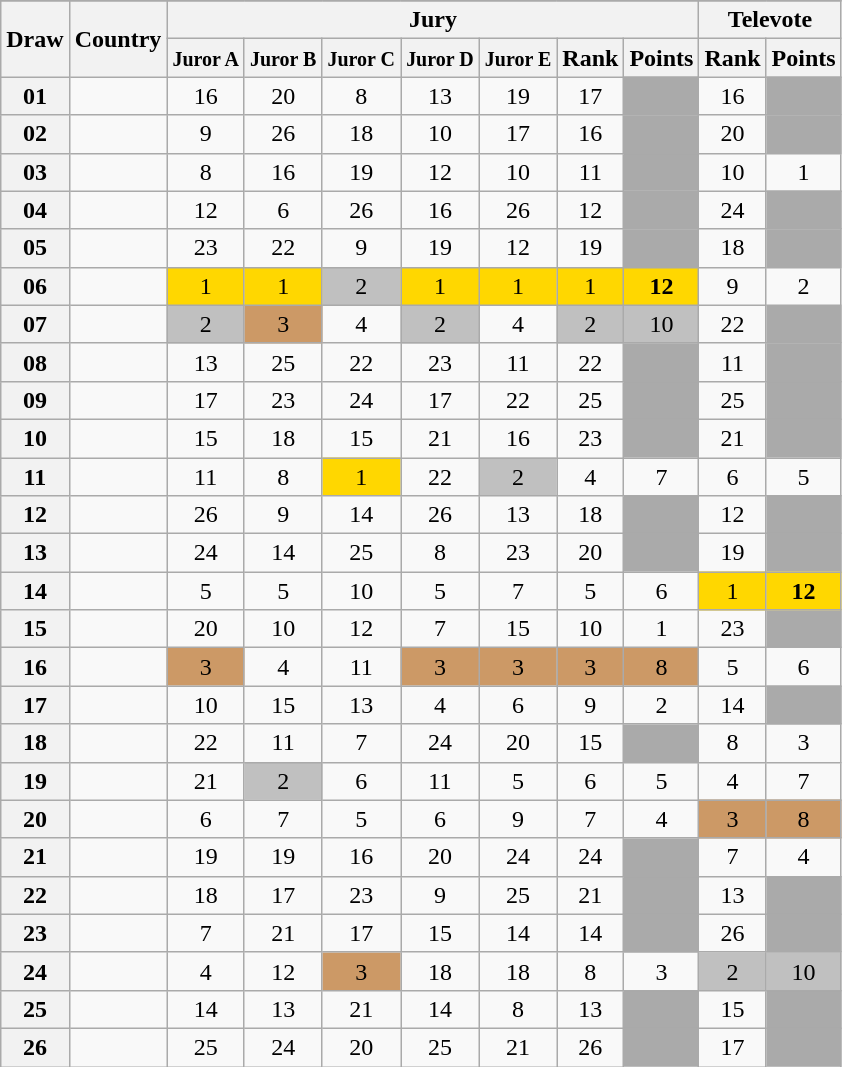<table class="sortable wikitable collapsible plainrowheaders" style="text-align:center;">
<tr>
</tr>
<tr>
<th scope="col" rowspan="2">Draw</th>
<th scope="col" rowspan="2">Country</th>
<th scope="col" colspan="7">Jury</th>
<th scope="col" colspan="2">Televote</th>
</tr>
<tr>
<th scope="col"><small>Juror A</small></th>
<th scope="col"><small>Juror B</small></th>
<th scope="col"><small>Juror C</small></th>
<th scope="col"><small>Juror D</small></th>
<th scope="col"><small>Juror E</small></th>
<th scope="col">Rank</th>
<th scope="col">Points</th>
<th scope="col">Rank</th>
<th scope="col">Points</th>
</tr>
<tr>
<th scope="row" style="text-align:center;">01</th>
<td style="text-align:left;"></td>
<td>16</td>
<td>20</td>
<td>8</td>
<td>13</td>
<td>19</td>
<td>17</td>
<td style="background:#AAAAAA;"></td>
<td>16</td>
<td style="background:#AAAAAA;"></td>
</tr>
<tr>
<th scope="row" style="text-align:center;">02</th>
<td style="text-align:left;"></td>
<td>9</td>
<td>26</td>
<td>18</td>
<td>10</td>
<td>17</td>
<td>16</td>
<td style="background:#AAAAAA;"></td>
<td>20</td>
<td style="background:#AAAAAA;"></td>
</tr>
<tr>
<th scope="row" style="text-align:center;">03</th>
<td style="text-align:left;"></td>
<td>8</td>
<td>16</td>
<td>19</td>
<td>12</td>
<td>10</td>
<td>11</td>
<td style="background:#AAAAAA;"></td>
<td>10</td>
<td>1</td>
</tr>
<tr>
<th scope="row" style="text-align:center;">04</th>
<td style="text-align:left;"></td>
<td>12</td>
<td>6</td>
<td>26</td>
<td>16</td>
<td>26</td>
<td>12</td>
<td style="background:#AAAAAA;"></td>
<td>24</td>
<td style="background:#AAAAAA;"></td>
</tr>
<tr>
<th scope="row" style="text-align:center;">05</th>
<td style="text-align:left;"></td>
<td>23</td>
<td>22</td>
<td>9</td>
<td>19</td>
<td>12</td>
<td>19</td>
<td style="background:#AAAAAA;"></td>
<td>18</td>
<td style="background:#AAAAAA;"></td>
</tr>
<tr>
<th scope="row" style="text-align:center;">06</th>
<td style="text-align:left;"></td>
<td style="background:gold;">1</td>
<td style="background:gold;">1</td>
<td style="background:silver;">2</td>
<td style="background:gold;">1</td>
<td style="background:gold;">1</td>
<td style="background:gold;">1</td>
<td style="background:gold;"><strong>12</strong></td>
<td>9</td>
<td>2</td>
</tr>
<tr>
<th scope="row" style="text-align:center;">07</th>
<td style="text-align:left;"></td>
<td style="background:silver;">2</td>
<td style="background:#CC9966;">3</td>
<td>4</td>
<td style="background:silver;">2</td>
<td>4</td>
<td style="background:silver;">2</td>
<td style="background:silver;">10</td>
<td>22</td>
<td style="background:#AAAAAA;"></td>
</tr>
<tr>
<th scope="row" style="text-align:center;">08</th>
<td style="text-align:left;"></td>
<td>13</td>
<td>25</td>
<td>22</td>
<td>23</td>
<td>11</td>
<td>22</td>
<td style="background:#AAAAAA;"></td>
<td>11</td>
<td style="background:#AAAAAA;"></td>
</tr>
<tr>
<th scope="row" style="text-align:center;">09</th>
<td style="text-align:left;"></td>
<td>17</td>
<td>23</td>
<td>24</td>
<td>17</td>
<td>22</td>
<td>25</td>
<td style="background:#AAAAAA;"></td>
<td>25</td>
<td style="background:#AAAAAA;"></td>
</tr>
<tr>
<th scope="row" style="text-align:center;">10</th>
<td style="text-align:left;"></td>
<td>15</td>
<td>18</td>
<td>15</td>
<td>21</td>
<td>16</td>
<td>23</td>
<td style="background:#AAAAAA;"></td>
<td>21</td>
<td style="background:#AAAAAA;"></td>
</tr>
<tr>
<th scope="row" style="text-align:center;">11</th>
<td style="text-align:left;"></td>
<td>11</td>
<td>8</td>
<td style="background:gold;">1</td>
<td>22</td>
<td style="background:silver;">2</td>
<td>4</td>
<td>7</td>
<td>6</td>
<td>5</td>
</tr>
<tr>
<th scope="row" style="text-align:center;">12</th>
<td style="text-align:left;"></td>
<td>26</td>
<td>9</td>
<td>14</td>
<td>26</td>
<td>13</td>
<td>18</td>
<td style="background:#AAAAAA;"></td>
<td>12</td>
<td style="background:#AAAAAA;"></td>
</tr>
<tr>
<th scope="row" style="text-align:center;">13</th>
<td style="text-align:left;"></td>
<td>24</td>
<td>14</td>
<td>25</td>
<td>8</td>
<td>23</td>
<td>20</td>
<td style="background:#AAAAAA;"></td>
<td>19</td>
<td style="background:#AAAAAA;"></td>
</tr>
<tr>
<th scope="row" style="text-align:center;">14</th>
<td style="text-align:left;"></td>
<td>5</td>
<td>5</td>
<td>10</td>
<td>5</td>
<td>7</td>
<td>5</td>
<td>6</td>
<td style="background:gold;">1</td>
<td style="background:gold;"><strong>12</strong></td>
</tr>
<tr>
<th scope="row" style="text-align:center;">15</th>
<td style="text-align:left;"></td>
<td>20</td>
<td>10</td>
<td>12</td>
<td>7</td>
<td>15</td>
<td>10</td>
<td>1</td>
<td>23</td>
<td style="background:#AAAAAA;"></td>
</tr>
<tr>
<th scope="row" style="text-align:center;">16</th>
<td style="text-align:left;"></td>
<td style="background:#CC9966;">3</td>
<td>4</td>
<td>11</td>
<td style="background:#CC9966;">3</td>
<td style="background:#CC9966;">3</td>
<td style="background:#CC9966;">3</td>
<td style="background:#CC9966;">8</td>
<td>5</td>
<td>6</td>
</tr>
<tr>
<th scope="row" style="text-align:center;">17</th>
<td style="text-align:left;"></td>
<td>10</td>
<td>15</td>
<td>13</td>
<td>4</td>
<td>6</td>
<td>9</td>
<td>2</td>
<td>14</td>
<td style="background:#AAAAAA;"></td>
</tr>
<tr>
<th scope="row" style="text-align:center;">18</th>
<td style="text-align:left;"></td>
<td>22</td>
<td>11</td>
<td>7</td>
<td>24</td>
<td>20</td>
<td>15</td>
<td style="background:#AAAAAA;"></td>
<td>8</td>
<td>3</td>
</tr>
<tr>
<th scope="row" style="text-align:center;">19</th>
<td style="text-align:left;"></td>
<td>21</td>
<td style="background:silver;">2</td>
<td>6</td>
<td>11</td>
<td>5</td>
<td>6</td>
<td>5</td>
<td>4</td>
<td>7</td>
</tr>
<tr>
<th scope="row" style="text-align:center;">20</th>
<td style="text-align:left;"></td>
<td>6</td>
<td>7</td>
<td>5</td>
<td>6</td>
<td>9</td>
<td>7</td>
<td>4</td>
<td style="background:#CC9966;">3</td>
<td style="background:#CC9966;">8</td>
</tr>
<tr>
<th scope="row" style="text-align:center;">21</th>
<td style="text-align:left;"></td>
<td>19</td>
<td>19</td>
<td>16</td>
<td>20</td>
<td>24</td>
<td>24</td>
<td style="background:#AAAAAA;"></td>
<td>7</td>
<td>4</td>
</tr>
<tr>
<th scope="row" style="text-align:center;">22</th>
<td style="text-align:left;"></td>
<td>18</td>
<td>17</td>
<td>23</td>
<td>9</td>
<td>25</td>
<td>21</td>
<td style="background:#AAAAAA;"></td>
<td>13</td>
<td style="background:#AAAAAA;"></td>
</tr>
<tr>
<th scope="row" style="text-align:center;">23</th>
<td style="text-align:left;"></td>
<td>7</td>
<td>21</td>
<td>17</td>
<td>15</td>
<td>14</td>
<td>14</td>
<td style="background:#AAAAAA;"></td>
<td>26</td>
<td style="background:#AAAAAA;"></td>
</tr>
<tr>
<th scope="row" style="text-align:center;">24</th>
<td style="text-align:left;"></td>
<td>4</td>
<td>12</td>
<td style="background:#CC9966;">3</td>
<td>18</td>
<td>18</td>
<td>8</td>
<td>3</td>
<td style="background:silver;">2</td>
<td style="background:silver;">10</td>
</tr>
<tr>
<th scope="row" style="text-align:center;">25</th>
<td style="text-align:left;"></td>
<td>14</td>
<td>13</td>
<td>21</td>
<td>14</td>
<td>8</td>
<td>13</td>
<td style="background:#AAAAAA;"></td>
<td>15</td>
<td style="background:#AAAAAA;"></td>
</tr>
<tr>
<th scope="row" style="text-align:center;">26</th>
<td style="text-align:left;"></td>
<td>25</td>
<td>24</td>
<td>20</td>
<td>25</td>
<td>21</td>
<td>26</td>
<td style="background:#AAAAAA;"></td>
<td>17</td>
<td style="background:#AAAAAA;"></td>
</tr>
</table>
